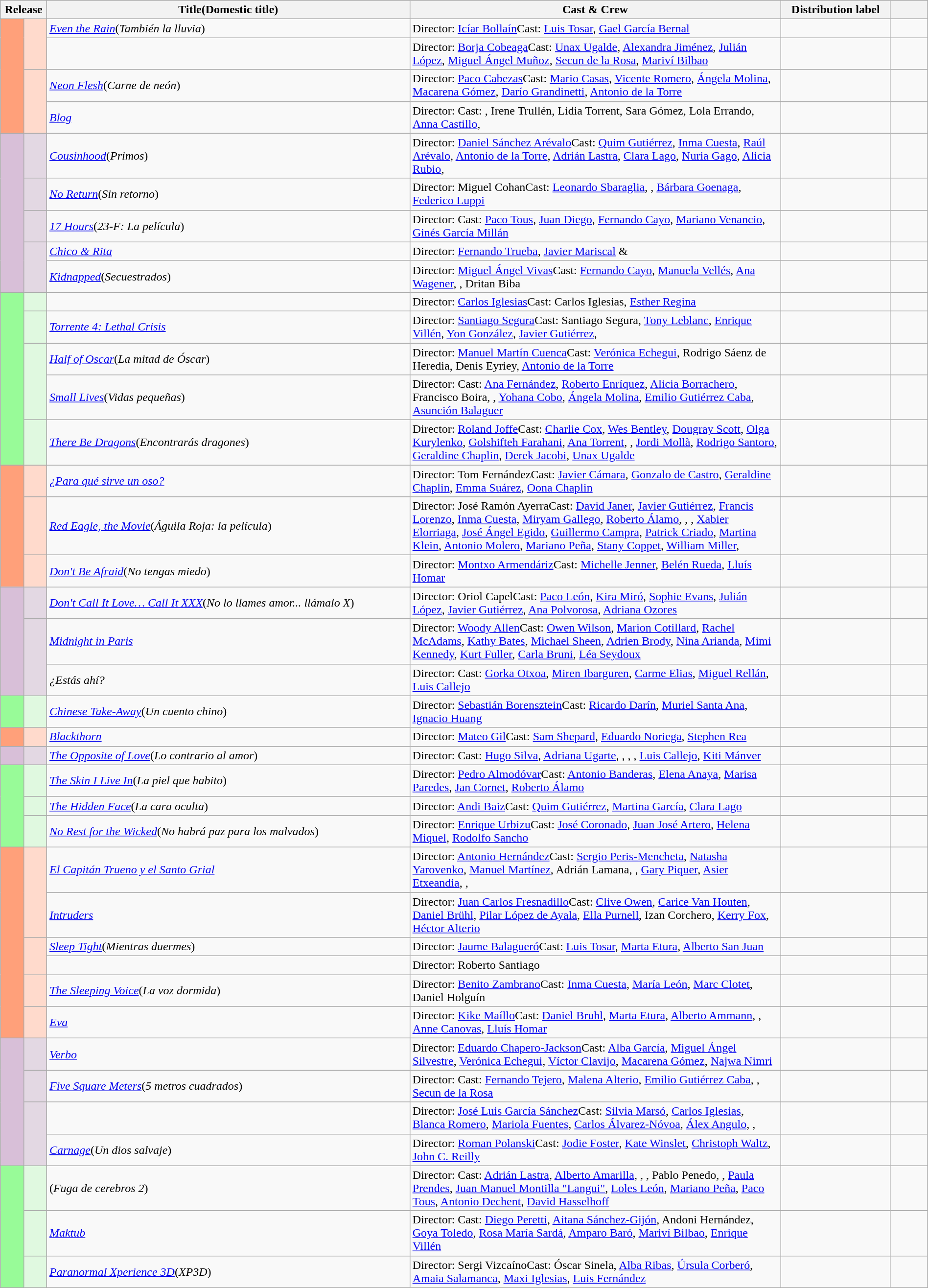<table class="wikitable sortable" style="width:100%;">
<tr>
<th colspan="2" style="width:5%;">Release</th>
<th>Title(Domestic title)</th>
<th style="width:40%;">Cast & Crew</th>
<th>Distribution label</th>
<th style="width:4%;"></th>
</tr>
<tr>
<td rowspan = "4" bgcolor = "#ffa07a"></td>
<td rowspan = "2" bgcolor = "#ffdacc"></td>
<td><em><a href='#'>Even the Rain</a></em>(<em>También la lluvia</em>)</td>
<td>Director: <a href='#'>Icíar Bollaín</a>Cast: <a href='#'>Luis Tosar</a>, <a href='#'>Gael García Bernal</a></td>
<td></td>
<td></td>
</tr>
<tr>
<td><em></em></td>
<td>Director: <a href='#'>Borja Cobeaga</a>Cast: <a href='#'>Unax Ugalde</a>, <a href='#'>Alexandra Jiménez</a>, <a href='#'>Julián López</a>, <a href='#'>Miguel Ángel Muñoz</a>, <a href='#'>Secun de la Rosa</a>, <a href='#'>Mariví Bilbao</a></td>
<td></td>
<td></td>
</tr>
<tr>
<td rowspan = "2" bgcolor = "#ffdacc"></td>
<td><em><a href='#'>Neon Flesh</a></em>(<em>Carne de neón</em>)</td>
<td>Director: <a href='#'>Paco Cabezas</a>Cast: <a href='#'>Mario Casas</a>, <a href='#'>Vicente Romero</a>, <a href='#'>Ángela Molina</a>, <a href='#'>Macarena Gómez</a>, <a href='#'>Darío Grandinetti</a>, <a href='#'>Antonio de la Torre</a></td>
<td></td>
<td></td>
</tr>
<tr>
<td><em><a href='#'>Blog</a></em></td>
<td>Director: Cast: , Irene Trullén, Lidia Torrent, Sara Gómez, Lola Errando, <a href='#'>Anna Castillo</a>, </td>
<td></td>
<td></td>
</tr>
<tr>
<td rowspan = "5" bgcolor = "#d8bfd8"></td>
<td bgcolor = "#e3d8e3"></td>
<td><em><a href='#'>Cousinhood</a></em>(<em>Primos</em>)</td>
<td>Director: <a href='#'>Daniel Sánchez Arévalo</a>Cast: <a href='#'>Quim Gutiérrez</a>, <a href='#'>Inma Cuesta</a>, <a href='#'>Raúl Arévalo</a>, <a href='#'>Antonio de la Torre</a>, <a href='#'>Adrián Lastra</a>, <a href='#'>Clara Lago</a>, <a href='#'>Nuria Gago</a>, <a href='#'>Alicia Rubio</a>, </td>
<td></td>
<td></td>
</tr>
<tr>
<td bgcolor = "#e3d8e3"></td>
<td><em><a href='#'>No Return</a></em>(<em>Sin retorno</em>)</td>
<td>Director: Miguel CohanCast: <a href='#'>Leonardo Sbaraglia</a>, , <a href='#'>Bárbara Goenaga</a>, <a href='#'>Federico Luppi</a></td>
<td></td>
<td></td>
</tr>
<tr>
<td bgcolor = "#e3d8e3"></td>
<td><em><a href='#'>17 Hours</a></em>(<em>23-F: La película</em>)</td>
<td>Director: Cast: <a href='#'>Paco Tous</a>, <a href='#'>Juan Diego</a>, <a href='#'>Fernando Cayo</a>, <a href='#'>Mariano Venancio</a>, <a href='#'>Ginés García Millán</a></td>
<td></td>
<td></td>
</tr>
<tr>
<td rowspan = "2" bgcolor = "#e3d8e3"></td>
<td><em><a href='#'>Chico & Rita</a></em></td>
<td>Director: <a href='#'>Fernando Trueba</a>, <a href='#'>Javier Mariscal</a> & </td>
<td></td>
<td></td>
</tr>
<tr>
<td><em><a href='#'>Kidnapped</a></em>(<em>Secuestrados</em>)</td>
<td>Director: <a href='#'>Miguel Ángel Vivas</a>Cast: <a href='#'>Fernando Cayo</a>, <a href='#'>Manuela Vellés</a>, <a href='#'>Ana Wagener</a>, , Dritan Biba</td>
<td></td>
<td></td>
</tr>
<tr>
<td rowspan = "5" bgcolor = "#98fb98"></td>
<td bgcolor = "#e0f9e0"></td>
<td><em></em></td>
<td>Director: <a href='#'>Carlos Iglesias</a>Cast: Carlos Iglesias, <a href='#'>Esther Regina</a></td>
<td></td>
<td></td>
</tr>
<tr>
<td bgcolor = "#e0f9e0"></td>
<td><em><a href='#'>Torrente 4: Lethal Crisis</a></em></td>
<td>Director: <a href='#'>Santiago Segura</a>Cast: Santiago Segura, <a href='#'>Tony Leblanc</a>, <a href='#'>Enrique Villén</a>, <a href='#'>Yon González</a>, <a href='#'>Javier Gutiérrez</a>, </td>
<td></td>
<td></td>
</tr>
<tr>
<td rowspan = "2" bgcolor = "#e0f9e0"></td>
<td><em><a href='#'>Half of Oscar</a></em>(<em>La mitad de Óscar</em>)</td>
<td>Director: <a href='#'>Manuel Martín Cuenca</a>Cast: <a href='#'>Verónica Echegui</a>, Rodrigo Sáenz de Heredia, Denis Eyriey, <a href='#'>Antonio de la Torre</a></td>
<td></td>
<td></td>
</tr>
<tr>
<td><em><a href='#'>Small Lives</a></em>(<em>Vidas pequeñas</em>)</td>
<td>Director: Cast: <a href='#'>Ana Fernández</a>, <a href='#'>Roberto Enríquez</a>, <a href='#'>Alicia Borrachero</a>, Francisco Boira, , <a href='#'>Yohana Cobo</a>, <a href='#'>Ángela Molina</a>, <a href='#'>Emilio Gutiérrez Caba</a>, <a href='#'>Asunción Balaguer</a></td>
<td></td>
<td></td>
</tr>
<tr>
<td bgcolor = "#e0f9e0"></td>
<td><em><a href='#'>There Be Dragons</a></em>(<em>Encontrarás dragones</em>)</td>
<td>Director: <a href='#'>Roland Joffe</a>Cast: <a href='#'>Charlie Cox</a>, <a href='#'>Wes Bentley</a>, <a href='#'>Dougray Scott</a>, <a href='#'>Olga Kurylenko</a>, <a href='#'>Golshifteh Farahani</a>, <a href='#'>Ana Torrent</a>, , <a href='#'>Jordi Mollà</a>, <a href='#'>Rodrigo Santoro</a>, <a href='#'>Geraldine Chaplin</a>, <a href='#'>Derek Jacobi</a>, <a href='#'>Unax Ugalde</a></td>
<td></td>
<td></td>
</tr>
<tr>
<td rowspan = "3" bgcolor = "#ffa07a"></td>
<td bgcolor = "#ffdacc"></td>
<td><em><a href='#'>¿Para qué sirve un oso?</a></em></td>
<td>Director: Tom FernándezCast: <a href='#'>Javier Cámara</a>, <a href='#'>Gonzalo de Castro</a>, <a href='#'>Geraldine Chaplin</a>, <a href='#'>Emma Suárez</a>, <a href='#'>Oona Chaplin</a></td>
<td></td>
<td></td>
</tr>
<tr>
<td bgcolor = "#ffdacc"></td>
<td><em><a href='#'>Red Eagle, the Movie</a></em>(<em>Águila Roja: la película</em>)</td>
<td>Director: José Ramón AyerraCast: <a href='#'>David Janer</a>, <a href='#'>Javier Gutiérrez</a>, <a href='#'>Francis Lorenzo</a>, <a href='#'>Inma Cuesta</a>, <a href='#'>Miryam Gallego</a>, <a href='#'>Roberto Álamo</a>, , , <a href='#'>Xabier Elorriaga</a>, <a href='#'>José Ángel Egido</a>, <a href='#'>Guillermo Campra</a>, <a href='#'>Patrick Criado</a>, <a href='#'>Martina Klein</a>, <a href='#'>Antonio Molero</a>, <a href='#'>Mariano Peña</a>, <a href='#'>Stany Coppet</a>, <a href='#'>William Miller</a>, </td>
<td></td>
<td></td>
</tr>
<tr>
<td bgcolor = "#ffdacc"></td>
<td><em><a href='#'>Don't Be Afraid</a></em>(<em>No tengas miedo</em>)</td>
<td>Director: <a href='#'>Montxo Armendáriz</a>Cast: <a href='#'>Michelle Jenner</a>, <a href='#'>Belén Rueda</a>, <a href='#'>Lluís Homar</a></td>
<td></td>
<td></td>
</tr>
<tr>
<td rowspan = "3" bgcolor = "#d8bfd8"></td>
<td bgcolor = "#e3d8e3"></td>
<td><em><a href='#'>Don't Call It Love… Call It XXX</a></em>(<em>No lo llames amor... llámalo X</em>)</td>
<td>Director: Oriol CapelCast: <a href='#'>Paco León</a>, <a href='#'>Kira Miró</a>, <a href='#'>Sophie Evans</a>, <a href='#'>Julián López</a>, <a href='#'>Javier Gutiérrez</a>, <a href='#'>Ana Polvorosa</a>, <a href='#'>Adriana Ozores</a></td>
<td></td>
<td></td>
</tr>
<tr>
<td rowspan = "2" bgcolor = "#e3d8e3"></td>
<td><em><a href='#'>Midnight in Paris</a></em></td>
<td>Director: <a href='#'>Woody Allen</a>Cast: <a href='#'>Owen Wilson</a>, <a href='#'>Marion Cotillard</a>, <a href='#'>Rachel McAdams</a>, <a href='#'>Kathy Bates</a>, <a href='#'>Michael Sheen</a>, <a href='#'>Adrien Brody</a>, <a href='#'>Nina Arianda</a>, <a href='#'>Mimi Kennedy</a>, <a href='#'>Kurt Fuller</a>, <a href='#'>Carla Bruni</a>, <a href='#'>Léa Seydoux</a></td>
<td></td>
<td></td>
</tr>
<tr>
<td><em>¿Estás ahí?</em></td>
<td>Director: Cast: <a href='#'>Gorka Otxoa</a>, <a href='#'>Miren Ibarguren</a>, <a href='#'>Carme Elias</a>, <a href='#'>Miguel Rellán</a>, <a href='#'>Luis Callejo</a></td>
<td></td>
<td></td>
</tr>
<tr>
<td rowspan = "1" bgcolor = "#98fb98"></td>
<td bgcolor = "#e0f9e0"></td>
<td><em><a href='#'>Chinese Take-Away</a></em>(<em>Un cuento chino</em>)</td>
<td>Director: <a href='#'>Sebastián Borensztein</a>Cast: <a href='#'>Ricardo Darín</a>, <a href='#'>Muriel Santa Ana</a>, <a href='#'>Ignacio Huang</a></td>
<td></td>
<td></td>
</tr>
<tr>
<td rowspan = "1" bgcolor = "#ffa07a"></td>
<td bgcolor = "#ffdacc"></td>
<td><em><a href='#'>Blackthorn</a></em></td>
<td>Director: <a href='#'>Mateo Gil</a>Cast: <a href='#'>Sam Shepard</a>, <a href='#'>Eduardo Noriega</a>, <a href='#'>Stephen Rea</a></td>
<td></td>
<td></td>
</tr>
<tr>
<td rowspan = "1" bgcolor = "#d8bfd8"></td>
<td bgcolor = "#e3d8e3"></td>
<td><em><a href='#'>The Opposite of Love</a></em>(<em>Lo contrario al amor</em>)</td>
<td>Director: Cast: <a href='#'>Hugo Silva</a>, <a href='#'>Adriana Ugarte</a>, , , , <a href='#'>Luis Callejo</a>, <a href='#'>Kiti Mánver</a></td>
<td></td>
<td></td>
</tr>
<tr>
<td rowspan = "3" bgcolor = "#98fb98"></td>
<td bgcolor = "#e0f9e0"></td>
<td><em><a href='#'>The Skin I Live In</a></em>(<em>La piel que habito</em>)</td>
<td>Director: <a href='#'>Pedro Almodóvar</a>Cast: <a href='#'>Antonio Banderas</a>, <a href='#'>Elena Anaya</a>, <a href='#'>Marisa Paredes</a>, <a href='#'>Jan Cornet</a>, <a href='#'>Roberto Álamo</a></td>
<td></td>
<td></td>
</tr>
<tr>
<td bgcolor = "#e0f9e0"></td>
<td><em><a href='#'>The Hidden Face</a></em>(<em>La cara oculta</em>)</td>
<td>Director: <a href='#'>Andi Baiz</a>Cast: <a href='#'>Quim Gutiérrez</a>, <a href='#'>Martina García</a>, <a href='#'>Clara Lago</a></td>
<td></td>
<td></td>
</tr>
<tr>
<td bgcolor = "#e0f9e0"></td>
<td><em><a href='#'>No Rest for the Wicked</a></em>(<em>No habrá paz para los malvados</em>)</td>
<td>Director: <a href='#'>Enrique Urbizu</a>Cast: <a href='#'>José Coronado</a>, <a href='#'>Juan José Artero</a>, <a href='#'>Helena Miquel</a>, <a href='#'>Rodolfo Sancho</a></td>
<td></td>
<td></td>
</tr>
<tr>
<td rowspan = "6" bgcolor = "#ffa07a"></td>
<td rowspan = "2" bgcolor = "#ffdacc"></td>
<td><em><a href='#'>El Capitán Trueno y el Santo Grial</a></em></td>
<td>Director: <a href='#'>Antonio Hernández</a>Cast: <a href='#'>Sergio Peris-Mencheta</a>, <a href='#'>Natasha Yarovenko</a>, <a href='#'>Manuel Martínez</a>, Adrián Lamana, , <a href='#'>Gary Piquer</a>, <a href='#'>Asier Etxeandia</a>, , </td>
<td></td>
<td></td>
</tr>
<tr>
<td><em><a href='#'>Intruders</a></em></td>
<td>Director: <a href='#'>Juan Carlos Fresnadillo</a>Cast: <a href='#'>Clive Owen</a>, <a href='#'>Carice Van Houten</a>, <a href='#'>Daniel Brühl</a>, <a href='#'>Pilar López de Ayala</a>, <a href='#'>Ella Purnell</a>, Izan Corchero, <a href='#'>Kerry Fox</a>, <a href='#'>Héctor Alterio</a></td>
<td></td>
<td></td>
</tr>
<tr>
<td rowspan = "2" bgcolor = "#ffdacc"></td>
<td><em><a href='#'>Sleep Tight</a></em>(<em>Mientras duermes</em>)</td>
<td>Director: <a href='#'>Jaume Balagueró</a>Cast: <a href='#'>Luis Tosar</a>, <a href='#'>Marta Etura</a>, <a href='#'>Alberto San Juan</a></td>
<td></td>
<td></td>
</tr>
<tr>
<td><em></em></td>
<td>Director: Roberto Santiago</td>
<td></td>
<td></td>
</tr>
<tr>
<td bgcolor = "#ffdacc"></td>
<td><em><a href='#'>The Sleeping Voice</a></em>(<em>La voz dormida</em>)</td>
<td>Director: <a href='#'>Benito Zambrano</a>Cast: <a href='#'>Inma Cuesta</a>, <a href='#'>María León</a>, <a href='#'>Marc Clotet</a>, Daniel Holguín</td>
<td></td>
<td></td>
</tr>
<tr>
<td bgcolor = "#ffdacc"></td>
<td><em><a href='#'>Eva</a></em></td>
<td>Director: <a href='#'>Kike Maíllo</a>Cast: <a href='#'>Daniel Bruhl</a>, <a href='#'>Marta Etura</a>, <a href='#'>Alberto Ammann</a>, , <a href='#'>Anne Canovas</a>, <a href='#'>Lluís Homar</a></td>
<td></td>
<td></td>
</tr>
<tr>
<td rowspan = "4" bgcolor = "#d8bfd8"></td>
<td bgcolor = "#e3d8e3"></td>
<td><em><a href='#'>Verbo</a></em></td>
<td>Director: <a href='#'>Eduardo Chapero-Jackson</a>Cast: <a href='#'>Alba García</a>, <a href='#'>Miguel Ángel Silvestre</a>, <a href='#'>Verónica Echegui</a>, <a href='#'>Víctor Clavijo</a>, <a href='#'>Macarena Gómez</a>, <a href='#'>Najwa Nimri</a></td>
<td></td>
<td></td>
</tr>
<tr>
<td bgcolor = "#e3d8e3"></td>
<td><em><a href='#'>Five Square Meters</a></em>(<em>5 metros cuadrados</em>)</td>
<td>Director: Cast: <a href='#'>Fernando Tejero</a>, <a href='#'>Malena Alterio</a>, <a href='#'>Emilio Gutiérrez Caba</a>, , <a href='#'>Secun de la Rosa</a></td>
<td></td>
<td></td>
</tr>
<tr>
<td rowspan = "2" bgcolor = "#e3d8e3"></td>
<td><em></em></td>
<td>Director: <a href='#'>José Luis García Sánchez</a>Cast: <a href='#'>Silvia Marsó</a>, <a href='#'>Carlos Iglesias</a>, <a href='#'>Blanca Romero</a>, <a href='#'>Mariola Fuentes</a>, <a href='#'>Carlos Álvarez-Nóvoa</a>, <a href='#'>Álex Angulo</a>, , </td>
<td></td>
<td></td>
</tr>
<tr>
<td><em><a href='#'>Carnage</a></em>(<em>Un dios salvaje</em>)</td>
<td>Director: <a href='#'>Roman Polanski</a>Cast: <a href='#'>Jodie Foster</a>, <a href='#'>Kate Winslet</a>, <a href='#'>Christoph Waltz</a>, <a href='#'>John C. Reilly</a></td>
<td></td>
<td></td>
</tr>
<tr>
<td rowspan = "3" bgcolor = "#98fb98"></td>
<td bgcolor = "#e0f9e0"></td>
<td><em></em>(<em>Fuga de cerebros 2</em>)</td>
<td>Director: Cast: <a href='#'>Adrián Lastra</a>, <a href='#'>Alberto Amarilla</a>, , , Pablo Penedo, , <a href='#'>Paula Prendes</a>, <a href='#'>Juan Manuel Montilla "Langui"</a>, <a href='#'>Loles León</a>, <a href='#'>Mariano Peña</a>, <a href='#'>Paco Tous</a>, <a href='#'>Antonio Dechent</a>, <a href='#'>David Hasselhoff</a></td>
<td></td>
<td></td>
</tr>
<tr>
<td bgcolor = "#e0f9e0"></td>
<td><em><a href='#'>Maktub</a></em></td>
<td>Director: Cast: <a href='#'>Diego Peretti</a>, <a href='#'>Aitana Sánchez-Gijón</a>, Andoni Hernández, <a href='#'>Goya Toledo</a>, <a href='#'>Rosa María Sardá</a>, <a href='#'>Amparo Baró</a>, <a href='#'>Mariví Bilbao</a>, <a href='#'>Enrique Villén</a></td>
<td></td>
<td></td>
</tr>
<tr>
<td bgcolor = "#e0f9e0"></td>
<td><em><a href='#'>Paranormal Xperience 3D</a></em>(<em>XP3D</em>)</td>
<td>Director: Sergi VizcaínoCast: Óscar Sinela, <a href='#'>Alba Ribas</a>, <a href='#'>Úrsula Corberó</a>, <a href='#'>Amaia Salamanca</a>, <a href='#'>Maxi Iglesias</a>, <a href='#'>Luis Fernández</a></td>
<td></td>
<td></td>
</tr>
</table>
